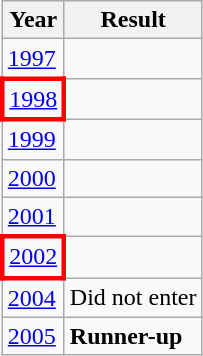<table class="wikitable">
<tr>
<th>Year</th>
<th>Result</th>
</tr>
<tr>
<td><a href='#'>1997</a></td>
<td></td>
</tr>
<tr>
<td style="border: 3px solid red"><a href='#'>1998</a></td>
<td></td>
</tr>
<tr>
<td><a href='#'>1999</a></td>
<td></td>
</tr>
<tr>
<td><a href='#'>2000</a></td>
<td></td>
</tr>
<tr>
<td><a href='#'>2001</a></td>
<td></td>
</tr>
<tr>
<td style="border: 3px solid red"><a href='#'>2002</a></td>
<td></td>
</tr>
<tr>
<td><a href='#'>2004</a></td>
<td>Did not enter</td>
</tr>
<tr>
<td><a href='#'>2005</a></td>
<td><strong> Runner-up</strong></td>
</tr>
</table>
